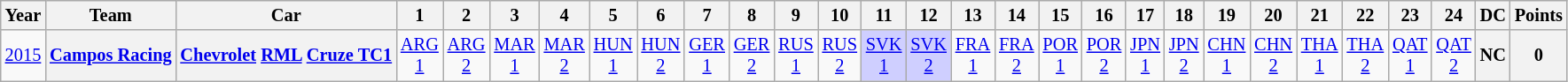<table class="wikitable" style="text-align:center; font-size:85%">
<tr>
<th>Year</th>
<th>Team</th>
<th>Car</th>
<th>1</th>
<th>2</th>
<th>3</th>
<th>4</th>
<th>5</th>
<th>6</th>
<th>7</th>
<th>8</th>
<th>9</th>
<th>10</th>
<th>11</th>
<th>12</th>
<th>13</th>
<th>14</th>
<th>15</th>
<th>16</th>
<th>17</th>
<th>18</th>
<th>19</th>
<th>20</th>
<th>21</th>
<th>22</th>
<th>23</th>
<th>24</th>
<th>DC</th>
<th>Points</th>
</tr>
<tr>
<td><a href='#'>2015</a></td>
<th><a href='#'>Campos Racing</a></th>
<th><a href='#'>Chevrolet</a> <a href='#'>RML</a> <a href='#'>Cruze TC1</a></th>
<td><a href='#'>ARG<br>1</a></td>
<td><a href='#'>ARG<br>2</a></td>
<td><a href='#'>MAR<br>1</a></td>
<td><a href='#'>MAR<br>2</a></td>
<td><a href='#'>HUN<br>1</a></td>
<td><a href='#'>HUN<br>2</a></td>
<td><a href='#'>GER<br>1</a></td>
<td><a href='#'>GER<br>2</a></td>
<td><a href='#'>RUS<br>1</a></td>
<td><a href='#'>RUS<br>2</a></td>
<td style="background:#CFCFFF;"><a href='#'>SVK<br>1</a><br></td>
<td style="background:#CFCFFF;"><a href='#'>SVK<br>2</a><br></td>
<td><a href='#'>FRA<br>1</a></td>
<td><a href='#'>FRA<br>2</a></td>
<td><a href='#'>POR<br>1</a></td>
<td><a href='#'>POR<br>2</a></td>
<td><a href='#'>JPN<br>1</a></td>
<td><a href='#'>JPN<br>2</a></td>
<td><a href='#'>CHN<br>1</a></td>
<td><a href='#'>CHN<br>2</a></td>
<td><a href='#'>THA<br>1</a></td>
<td><a href='#'>THA<br>2</a></td>
<td><a href='#'>QAT<br>1</a></td>
<td><a href='#'>QAT<br>2</a></td>
<th>NC</th>
<th>0</th>
</tr>
</table>
